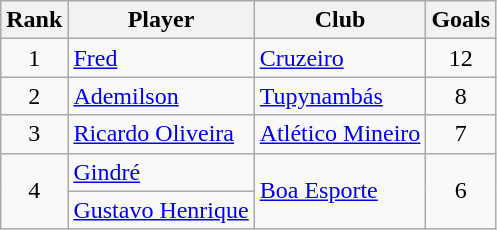<table class="wikitable sortable" style="text-align:center">
<tr>
<th>Rank</th>
<th>Player</th>
<th>Club</th>
<th>Goals</th>
</tr>
<tr>
<td>1</td>
<td align="left"> <a href='#'>Fred</a></td>
<td align="left"><a href='#'>Cruzeiro</a></td>
<td>12</td>
</tr>
<tr>
<td>2</td>
<td align="left"> <a href='#'>Ademilson</a></td>
<td align="left"><a href='#'>Tupynambás</a></td>
<td>8</td>
</tr>
<tr>
<td>3</td>
<td align="left"> <a href='#'>Ricardo Oliveira</a></td>
<td align="left"><a href='#'>Atlético Mineiro</a></td>
<td>7</td>
</tr>
<tr>
<td rowspan="2">4</td>
<td align="left"> <a href='#'>Gindré</a></td>
<td rowspan="2" align="left"><a href='#'>Boa Esporte</a></td>
<td rowspan="2">6</td>
</tr>
<tr>
<td align="left"> <a href='#'>Gustavo Henrique</a></td>
</tr>
</table>
